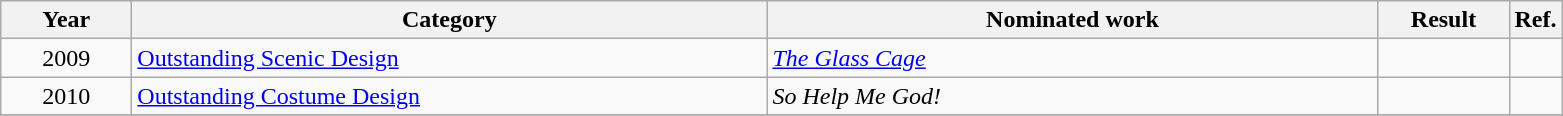<table class=wikitable>
<tr>
<th scope="col" style="width:5em;">Year</th>
<th scope="col" style="width:26em;">Category</th>
<th scope="col" style="width:25em;">Nominated work</th>
<th scope="col" style="width:5em;">Result</th>
<th>Ref.</th>
</tr>
<tr>
<td style="text-align:center;">2009</td>
<td><a href='#'>Outstanding Scenic Design</a></td>
<td><em><a href='#'>The Glass Cage</a></em></td>
<td></td>
<td></td>
</tr>
<tr>
<td style="text-align:center;">2010</td>
<td><a href='#'>Outstanding Costume Design</a></td>
<td><em>So Help Me God! </em></td>
<td></td>
<td></td>
</tr>
<tr>
</tr>
</table>
